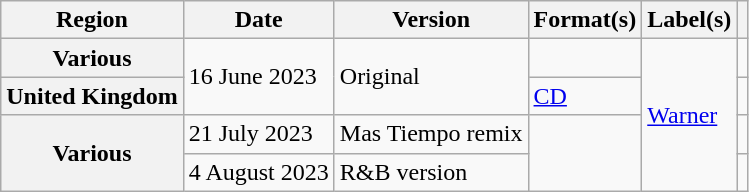<table class="wikitable plainrowheaders">
<tr>
<th scope="col">Region</th>
<th scope="col">Date</th>
<th scope="col">Version</th>
<th scope="col">Format(s)</th>
<th scope="col">Label(s)</th>
<th scope="col"></th>
</tr>
<tr>
<th scope="row">Various</th>
<td rowspan="2">16 June 2023</td>
<td rowspan="2">Original</td>
<td></td>
<td rowspan="4"><a href='#'>Warner</a></td>
<td style="text-align:center;"></td>
</tr>
<tr>
<th scope="row">United Kingdom</th>
<td><a href='#'>CD</a></td>
<td style="text-align:center;"></td>
</tr>
<tr>
<th scope="row" rowspan="2">Various</th>
<td>21 July 2023</td>
<td>Mas Tiempo remix</td>
<td rowspan="2"></td>
<td></td>
</tr>
<tr>
<td>4 August 2023</td>
<td>R&B version</td>
<td></td>
</tr>
</table>
